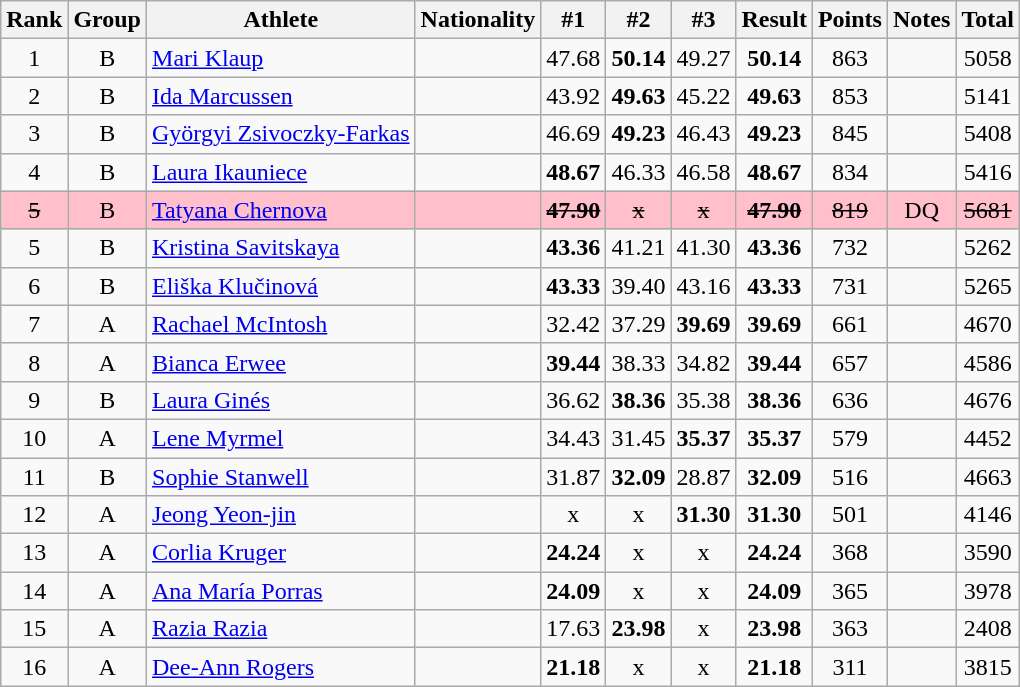<table class="wikitable sortable" style="text-align:center">
<tr>
<th>Rank</th>
<th>Group</th>
<th>Athlete</th>
<th>Nationality</th>
<th>#1</th>
<th>#2</th>
<th>#3</th>
<th>Result</th>
<th>Points</th>
<th>Notes</th>
<th>Total</th>
</tr>
<tr>
<td>1</td>
<td>B</td>
<td align=left><a href='#'>Mari Klaup</a></td>
<td align=left></td>
<td>47.68</td>
<td><strong>50.14</strong></td>
<td>49.27</td>
<td><strong>50.14</strong></td>
<td>863</td>
<td></td>
<td>5058</td>
</tr>
<tr>
<td>2</td>
<td>B</td>
<td align=left><a href='#'>Ida Marcussen</a></td>
<td align=left></td>
<td>43.92</td>
<td><strong>49.63</strong></td>
<td>45.22</td>
<td><strong>49.63</strong></td>
<td>853</td>
<td></td>
<td>5141</td>
</tr>
<tr>
<td>3</td>
<td>B</td>
<td align=left><a href='#'>Györgyi Zsivoczky-Farkas</a></td>
<td align=left></td>
<td>46.69</td>
<td><strong>49.23</strong></td>
<td>46.43</td>
<td><strong>49.23</strong></td>
<td>845</td>
<td></td>
<td>5408</td>
</tr>
<tr>
<td>4</td>
<td>B</td>
<td align=left><a href='#'>Laura Ikauniece</a></td>
<td align=left></td>
<td><strong>48.67</strong></td>
<td>46.33</td>
<td>46.58</td>
<td><strong>48.67</strong></td>
<td>834</td>
<td></td>
<td>5416</td>
</tr>
<tr bgcolor=pink>
<td><s>5 </s></td>
<td>B</td>
<td align=left><a href='#'>Tatyana Chernova</a></td>
<td align=left></td>
<td><s><strong>47.90</strong> </s></td>
<td><s>x </s></td>
<td><s>x </s></td>
<td><s><strong>47.90</strong> </s></td>
<td><s>819 </s></td>
<td>DQ</td>
<td><s>5681</s></td>
</tr>
<tr>
<td>5</td>
<td>B</td>
<td align=left><a href='#'>Kristina Savitskaya</a></td>
<td align=left></td>
<td><strong>43.36</strong></td>
<td>41.21</td>
<td>41.30</td>
<td><strong>43.36</strong></td>
<td>732</td>
<td></td>
<td>5262</td>
</tr>
<tr>
<td>6</td>
<td>B</td>
<td align=left><a href='#'>Eliška Klučinová</a></td>
<td align=left></td>
<td><strong>43.33</strong></td>
<td>39.40</td>
<td>43.16</td>
<td><strong>43.33</strong></td>
<td>731</td>
<td></td>
<td>5265</td>
</tr>
<tr>
<td>7</td>
<td>A</td>
<td align=left><a href='#'>Rachael McIntosh</a></td>
<td align=left></td>
<td>32.42</td>
<td>37.29</td>
<td><strong>39.69</strong></td>
<td><strong>39.69</strong></td>
<td>661</td>
<td></td>
<td>4670</td>
</tr>
<tr>
<td>8</td>
<td>A</td>
<td align=left><a href='#'>Bianca Erwee</a></td>
<td align=left></td>
<td><strong>39.44</strong></td>
<td>38.33</td>
<td>34.82</td>
<td><strong>39.44</strong></td>
<td>657</td>
<td></td>
<td>4586</td>
</tr>
<tr>
<td>9</td>
<td>B</td>
<td align=left><a href='#'>Laura Ginés</a></td>
<td align=left></td>
<td>36.62</td>
<td><strong>38.36</strong></td>
<td>35.38</td>
<td><strong>38.36</strong></td>
<td>636</td>
<td></td>
<td>4676</td>
</tr>
<tr>
<td>10</td>
<td>A</td>
<td align=left><a href='#'>Lene Myrmel</a></td>
<td align=left></td>
<td>34.43</td>
<td>31.45</td>
<td><strong>35.37</strong></td>
<td><strong>35.37</strong></td>
<td>579</td>
<td></td>
<td>4452</td>
</tr>
<tr>
<td>11</td>
<td>B</td>
<td align=left><a href='#'>Sophie Stanwell</a></td>
<td align=left></td>
<td>31.87</td>
<td><strong>32.09</strong></td>
<td>28.87</td>
<td><strong>32.09</strong></td>
<td>516</td>
<td></td>
<td>4663</td>
</tr>
<tr>
<td>12</td>
<td>A</td>
<td align=left><a href='#'>Jeong Yeon-jin</a></td>
<td align=left></td>
<td>x</td>
<td>x</td>
<td><strong>31.30</strong></td>
<td><strong>31.30</strong></td>
<td>501</td>
<td></td>
<td>4146</td>
</tr>
<tr>
<td>13</td>
<td>A</td>
<td align=left><a href='#'>Corlia Kruger</a></td>
<td align=left></td>
<td><strong>24.24</strong></td>
<td>x</td>
<td>x</td>
<td><strong>24.24</strong></td>
<td>368</td>
<td></td>
<td>3590</td>
</tr>
<tr>
<td>14</td>
<td>A</td>
<td align=left><a href='#'>Ana María Porras</a></td>
<td align=left></td>
<td><strong>24.09</strong></td>
<td>x</td>
<td>x</td>
<td><strong>24.09</strong></td>
<td>365</td>
<td></td>
<td>3978</td>
</tr>
<tr>
<td>15</td>
<td>A</td>
<td align=left><a href='#'>Razia Razia</a></td>
<td align=left></td>
<td>17.63</td>
<td><strong>23.98</strong></td>
<td>x</td>
<td><strong>23.98</strong></td>
<td>363</td>
<td></td>
<td>2408</td>
</tr>
<tr>
<td>16</td>
<td>A</td>
<td align=left><a href='#'>Dee-Ann Rogers</a></td>
<td align=left></td>
<td><strong>21.18</strong></td>
<td>x</td>
<td>x</td>
<td><strong>21.18</strong></td>
<td>311</td>
<td></td>
<td>3815</td>
</tr>
</table>
